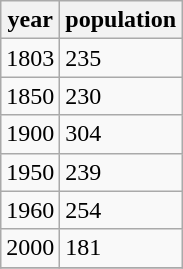<table class="wikitable">
<tr>
<th>year</th>
<th>population</th>
</tr>
<tr>
<td>1803</td>
<td>235</td>
</tr>
<tr>
<td>1850</td>
<td>230</td>
</tr>
<tr>
<td>1900</td>
<td>304</td>
</tr>
<tr>
<td>1950</td>
<td>239</td>
</tr>
<tr>
<td>1960</td>
<td>254</td>
</tr>
<tr>
<td>2000</td>
<td>181</td>
</tr>
<tr>
</tr>
</table>
